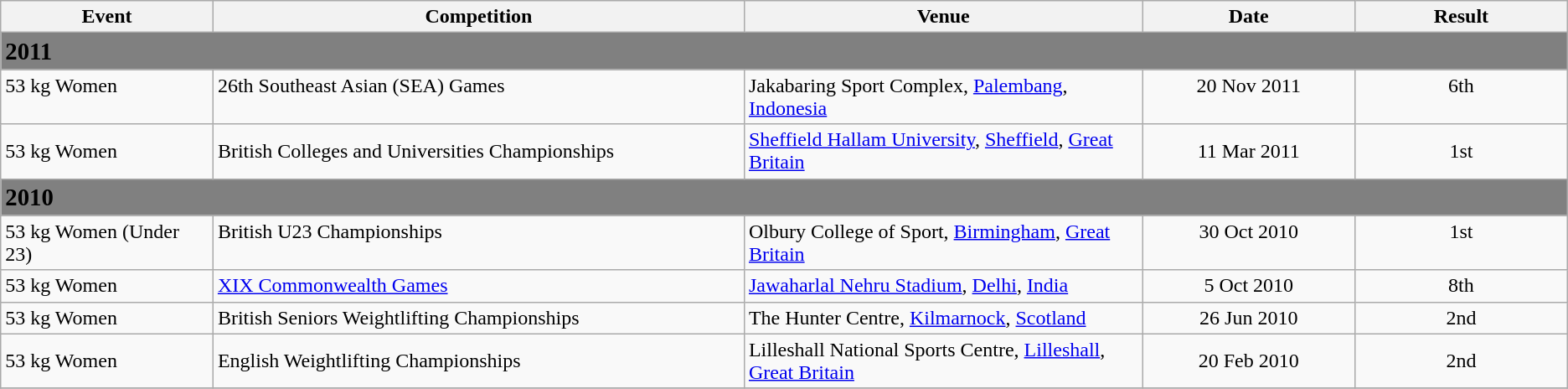<table class=wikitable width=>
<tr valign=top>
<th width=8%>Event</th>
<th Width=20%>Competition</th>
<th width=15%>Venue</th>
<th width=8%>Date</th>
<th width=8%>Result</th>
</tr>
<tr>
<td colspan=5 bgcolor=grey><big><strong>2011</strong></big></td>
</tr>
<tr valign=top>
<td align=left>53 kg Women</td>
<td aligh=left>26th Southeast Asian (SEA) Games</td>
<td aligh=left>Jakabaring Sport Complex, <a href='#'>Palembang</a>, <a href='#'>Indonesia</a></td>
<td align=center>20 Nov 2011</td>
<td align=center>6th</td>
</tr>
<tr>
<td align=left>53 kg Women</td>
<td aligh=left>British Colleges and Universities Championships</td>
<td aligh=left><a href='#'>Sheffield Hallam University</a>, <a href='#'>Sheffield</a>, <a href='#'>Great Britain</a></td>
<td align=center>11 Mar 2011</td>
<td align=center>1st</td>
</tr>
<tr>
<td colspan=5 bgcolor=grey><big><strong>2010</strong></big></td>
</tr>
<tr valign=top>
<td align=left>53 kg Women (Under 23)</td>
<td align=left>British U23 Championships</td>
<td align=left>Olbury College of Sport, <a href='#'>Birmingham</a>, <a href='#'>Great Britain</a></td>
<td align=center>30 Oct 2010</td>
<td align=center>1st</td>
</tr>
<tr>
<td align=left>53 kg Women</td>
<td align=left><a href='#'>XIX Commonwealth Games</a></td>
<td align=left><a href='#'>Jawaharlal Nehru Stadium</a>, <a href='#'>Delhi</a>, <a href='#'>India</a></td>
<td align=center>5 Oct 2010</td>
<td align=center>8th</td>
</tr>
<tr>
<td align=left>53 kg Women</td>
<td align=left>British Seniors Weightlifting Championships</td>
<td aligh=left>The Hunter Centre, <a href='#'>Kilmarnock</a>, <a href='#'>Scotland</a></td>
<td align=center>26 Jun 2010</td>
<td align=center>2nd</td>
</tr>
<tr>
<td align=left>53 kg Women</td>
<td align=left>English Weightlifting Championships</td>
<td align=left>Lilleshall National Sports Centre, <a href='#'>Lilleshall</a>, <a href='#'>Great Britain</a></td>
<td align=center>20 Feb 2010</td>
<td align=center>2nd</td>
</tr>
<tr>
</tr>
</table>
